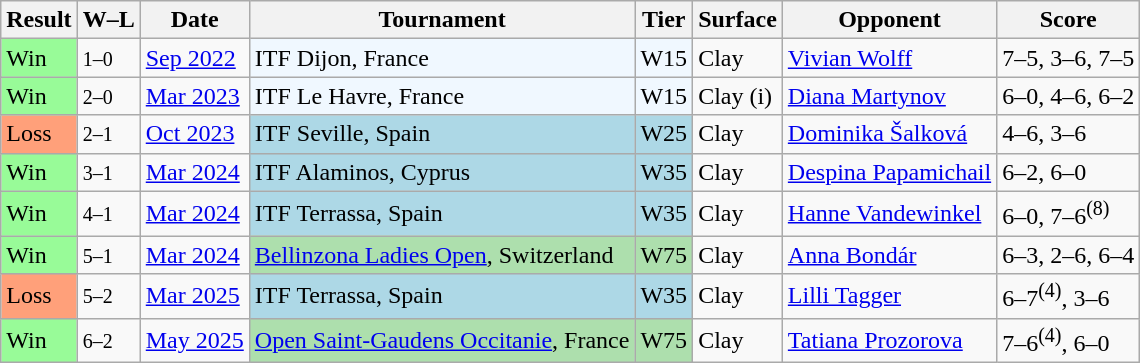<table class="wikitable sortable">
<tr>
<th>Result</th>
<th class=unsortable>W–L</th>
<th>Date</th>
<th>Tournament</th>
<th>Tier</th>
<th>Surface</th>
<th>Opponent</th>
<th class=unsortable>Score</th>
</tr>
<tr>
<td style="background:#98fb98;">Win</td>
<td><small>1–0</small></td>
<td><a href='#'>Sep 2022</a></td>
<td style="background:#f0f8ff;">ITF Dijon, France</td>
<td style="background:#f0f8ff;">W15</td>
<td>Clay</td>
<td> <a href='#'>Vivian Wolff</a></td>
<td>7–5, 3–6, 7–5</td>
</tr>
<tr>
<td style="background:#98fb98;">Win</td>
<td><small>2–0</small></td>
<td><a href='#'>Mar 2023</a></td>
<td style="background:#f0f8ff;">ITF Le Havre, France</td>
<td style="background:#f0f8ff;">W15</td>
<td>Clay (i)</td>
<td> <a href='#'>Diana Martynov</a></td>
<td>6–0, 4–6, 6–2</td>
</tr>
<tr>
<td style="background:#ffa07a;">Loss</td>
<td><small>2–1</small></td>
<td><a href='#'>Oct 2023</a></td>
<td style="background:lightblue;">ITF Seville, Spain</td>
<td style="background:lightblue;">W25</td>
<td>Clay</td>
<td> <a href='#'>Dominika Šalková</a></td>
<td>4–6, 3–6</td>
</tr>
<tr>
<td style="background:#98fb98;">Win</td>
<td><small>3–1</small></td>
<td><a href='#'>Mar 2024</a></td>
<td style="background:lightblue;">ITF Alaminos, Cyprus</td>
<td style="background:lightblue;">W35</td>
<td>Clay</td>
<td> <a href='#'>Despina Papamichail</a></td>
<td>6–2, 6–0</td>
</tr>
<tr>
<td style="background:#98fb98;">Win</td>
<td><small>4–1</small></td>
<td><a href='#'>Mar 2024</a></td>
<td style="background:lightblue;">ITF Terrassa, Spain</td>
<td style="background:lightblue;">W35</td>
<td>Clay</td>
<td> <a href='#'>Hanne Vandewinkel</a></td>
<td>6–0, 7–6<sup>(8)</sup></td>
</tr>
<tr>
<td style="background:#98fb98;">Win</td>
<td><small>5–1</small></td>
<td><a href='#'>Mar 2024</a></td>
<td style="background:#addfad;"><a href='#'>Bellinzona Ladies Open</a>, Switzerland</td>
<td style="background:#addfad;">W75</td>
<td>Clay</td>
<td> <a href='#'>Anna Bondár</a></td>
<td>6–3, 2–6, 6–4</td>
</tr>
<tr>
<td style="background:#ffa07a;">Loss</td>
<td><small>5–2</small></td>
<td><a href='#'>Mar 2025</a></td>
<td style="background:lightblue;">ITF Terrassa, Spain</td>
<td style="background:lightblue;">W35</td>
<td>Clay</td>
<td> <a href='#'>Lilli Tagger</a></td>
<td>6–7<sup>(4)</sup>, 3–6</td>
</tr>
<tr>
<td style="background:#98fb98;">Win</td>
<td><small>6–2</small></td>
<td><a href='#'>May 2025</a></td>
<td style="background:#addfad;"><a href='#'>Open Saint-Gaudens Occitanie</a>, France</td>
<td style="background:#addfad;">W75</td>
<td>Clay</td>
<td> <a href='#'>Tatiana Prozorova</a></td>
<td>7–6<sup>(4)</sup>, 6–0</td>
</tr>
</table>
